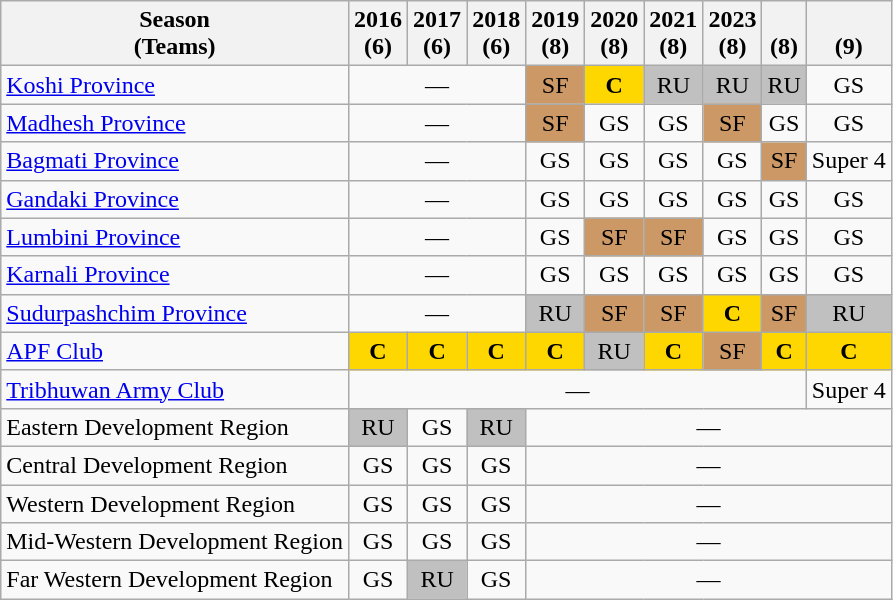<table class="wikitable" style="text-align: center;">
<tr>
<th>Season<br>(Teams)</th>
<th>2016<br>(6)</th>
<th>2017<br>(6)</th>
<th>2018<br>(6)</th>
<th>2019<br>(8)</th>
<th>2020<br>(8)</th>
<th>2021<br>(8)</th>
<th>2023<br>(8)</th>
<th><br>(8)</th>
<th><br>(9)</th>
</tr>
<tr>
<td align="left"><a href='#'>Koshi Province</a></td>
<td colspan="3">—</td>
<td style="background-color:#cc9966;">SF</td>
<td style="background-color:gold;"><strong>C</strong></td>
<td style="background-color:silver;">RU</td>
<td style="background-color:silver;">RU</td>
<td style="background-color:silver;">RU</td>
<td>GS</td>
</tr>
<tr>
<td align="left"><a href='#'>Madhesh Province</a></td>
<td colspan="3">—</td>
<td style="background-color:#cc9966;">SF</td>
<td>GS</td>
<td>GS</td>
<td style="background-color:#cc9966;">SF</td>
<td>GS</td>
<td>GS</td>
</tr>
<tr>
<td align="left"><a href='#'>Bagmati Province</a></td>
<td colspan="3">—</td>
<td>GS</td>
<td>GS</td>
<td>GS</td>
<td>GS</td>
<td style="background-color:#cc9966;">SF</td>
<td>Super 4</td>
</tr>
<tr>
<td align="left"><a href='#'>Gandaki Province</a></td>
<td colspan="3">—</td>
<td>GS</td>
<td>GS</td>
<td>GS</td>
<td>GS</td>
<td>GS</td>
<td>GS</td>
</tr>
<tr>
<td align="left"><a href='#'>Lumbini Province</a></td>
<td colspan="3">—</td>
<td>GS</td>
<td style="background-color:#cc9966;">SF</td>
<td style="background-color:#cc9966;">SF</td>
<td>GS</td>
<td>GS</td>
<td>GS</td>
</tr>
<tr>
<td align="left"><a href='#'>Karnali Province</a></td>
<td colspan="3">—</td>
<td>GS</td>
<td>GS</td>
<td>GS</td>
<td>GS</td>
<td>GS</td>
<td>GS</td>
</tr>
<tr>
<td align="left"><a href='#'>Sudurpashchim Province</a></td>
<td colspan="3">—</td>
<td style="background-color:silver;">RU</td>
<td style="background-color:#cc9966;">SF</td>
<td style="background-color:#cc9966;">SF</td>
<td style="background-color:gold;"><strong>C</strong></td>
<td style="background-color:#cc9966;">SF</td>
<td style="background-color:silver;">RU</td>
</tr>
<tr>
<td align="left"><a href='#'>APF Club</a></td>
<td style="background-color:gold;"><strong>C</strong></td>
<td style="background-color:gold;"><strong>C</strong></td>
<td style="background-color:gold;"><strong>C</strong></td>
<td style="background-color:gold;"><strong>C</strong></td>
<td style="background-color:silver;">RU</td>
<td style="background-color:gold;"><strong>C</strong></td>
<td style="background-color:#cc9966;">SF</td>
<td style="background-color:gold;"><strong>C</strong></td>
<td style="background-color:gold;"><strong>C</strong></td>
</tr>
<tr>
<td align="left"><a href='#'>Tribhuwan Army Club</a></td>
<td colspan="8">—</td>
<td>Super 4</td>
</tr>
<tr>
<td align="left">Eastern Development Region</td>
<td style="background-color:silver;">RU</td>
<td>GS</td>
<td style="background-color:silver;">RU</td>
<td colspan="6">—</td>
</tr>
<tr>
<td align="left">Central Development Region</td>
<td>GS</td>
<td>GS</td>
<td>GS</td>
<td colspan="6">—</td>
</tr>
<tr>
<td align="left">Western Development Region</td>
<td>GS</td>
<td>GS</td>
<td>GS</td>
<td colspan="6">—</td>
</tr>
<tr>
<td align="left">Mid-Western Development Region</td>
<td>GS</td>
<td>GS</td>
<td>GS</td>
<td colspan="6">—</td>
</tr>
<tr>
<td align="left">Far Western Development Region</td>
<td>GS</td>
<td style="background-color:silver;">RU</td>
<td>GS</td>
<td colspan="6">—</td>
</tr>
</table>
